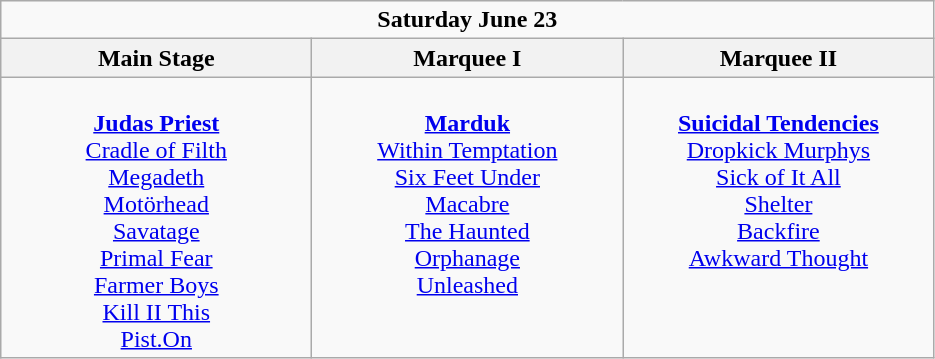<table class="wikitable">
<tr>
<td colspan="3" style="text-align:center;"><strong>Saturday June 23</strong></td>
</tr>
<tr>
<th>Main Stage</th>
<th>Marquee I</th>
<th>Marquee II</th>
</tr>
<tr>
<td style="text-align:center; vertical-align:top; width:200px;"><br><strong><a href='#'>Judas Priest</a></strong>
<br><a href='#'>Cradle of Filth</a>
<br><a href='#'>Megadeth</a>
<br><a href='#'>Motörhead</a>
<br><a href='#'>Savatage</a>
<br><a href='#'>Primal Fear</a>
<br><a href='#'>Farmer Boys</a>
<br><a href='#'>Kill II This</a>
<br><a href='#'>Pist.On</a></td>
<td style="text-align:center; vertical-align:top; width:200px;"><br><strong><a href='#'>Marduk</a></strong>
<br><a href='#'>Within Temptation</a>
<br><a href='#'>Six Feet Under</a>
<br><a href='#'>Macabre</a>
<br><a href='#'>The Haunted</a>
<br><a href='#'>Orphanage</a>
<br><a href='#'>Unleashed</a></td>
<td style="text-align:center; vertical-align:top; width:200px;"><br><strong><a href='#'>Suicidal Tendencies</a></strong>
<br><a href='#'>Dropkick Murphys</a>
<br><a href='#'>Sick of It All</a>
<br><a href='#'>Shelter</a>
<br><a href='#'>Backfire</a>
<br><a href='#'>Awkward Thought</a></td>
</tr>
</table>
